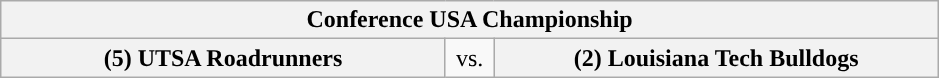<table class="wikitable">
<tr>
<th style="width: 604px;" colspan=3>Conference USA Championship</th>
</tr>
<tr>
<th style="width: 289px; ">(5) UTSA Roadrunners</th>
<td style="width: 25px; text-align:center">vs.</td>
<th style="width: 289px; ">(2) Louisiana Tech Bulldogs</th>
</tr>
</table>
